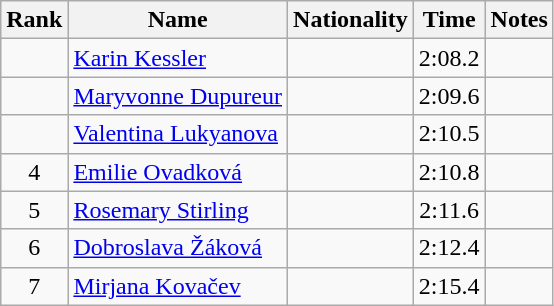<table class="wikitable sortable" style="text-align:center">
<tr>
<th>Rank</th>
<th>Name</th>
<th>Nationality</th>
<th>Time</th>
<th>Notes</th>
</tr>
<tr>
<td></td>
<td align="left"><a href='#'>Karin Kessler</a></td>
<td align=left></td>
<td>2:08.2</td>
<td></td>
</tr>
<tr>
<td></td>
<td align="left"><a href='#'>Maryvonne Dupureur</a></td>
<td align=left></td>
<td>2:09.6</td>
<td></td>
</tr>
<tr>
<td></td>
<td align="left"><a href='#'>Valentina Lukyanova</a></td>
<td align=left></td>
<td>2:10.5</td>
<td></td>
</tr>
<tr>
<td>4</td>
<td align="left"><a href='#'>Emilie Ovadková</a></td>
<td align=left></td>
<td>2:10.8</td>
<td></td>
</tr>
<tr>
<td>5</td>
<td align="left"><a href='#'>Rosemary Stirling</a></td>
<td align=left></td>
<td>2:11.6</td>
<td></td>
</tr>
<tr>
<td>6</td>
<td align="left"><a href='#'>Dobroslava Žáková</a></td>
<td align=left></td>
<td>2:12.4</td>
<td></td>
</tr>
<tr>
<td>7</td>
<td align="left"><a href='#'>Mirjana Kovačev</a></td>
<td align=left></td>
<td>2:15.4</td>
<td></td>
</tr>
</table>
